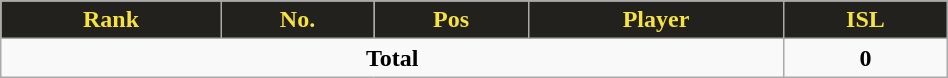<table class="wikitable" style="text-align: center;width:50%;">
<tr>
<th style="background:#22211D; color:#F7E33F">Rank</th>
<th style="background:#22211D; color:#F7E33F">No.</th>
<th style="background:#22211D; color:#F7E33F">Pos</th>
<th style="background:#22211D; color:#F7E33F">Player</th>
<th style="background:#22211D; color:#F7E33F">ISL</th>
</tr>
<tr>
<td colspan="4"><strong>Total</strong></td>
<td><strong>0</strong></td>
</tr>
</table>
